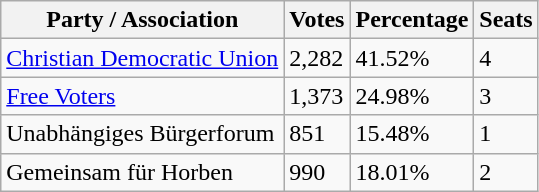<table class="wikitable">
<tr>
<th scope="col">Party / Association</th>
<th scope="col">Votes</th>
<th scope="col">Percentage</th>
<th scope="col">Seats</th>
</tr>
<tr>
<td><a href='#'>Christian Democratic Union</a></td>
<td>2,282</td>
<td>41.52%</td>
<td>4</td>
</tr>
<tr>
<td><a href='#'>Free Voters</a></td>
<td>1,373</td>
<td>24.98%</td>
<td>3</td>
</tr>
<tr>
<td Wählergruppe>Unabhängiges Bürgerforum</td>
<td>851</td>
<td>15.48%</td>
<td>1</td>
</tr>
<tr>
<td Wählergruppe>Gemeinsam für Horben</td>
<td>990</td>
<td>18.01%</td>
<td>2</td>
</tr>
</table>
